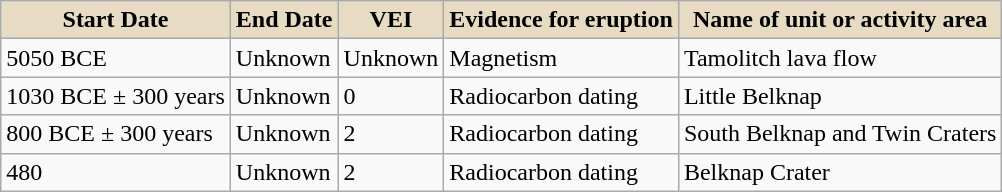<table align="left" class="wikitable sortable">
<tr>
<th style="background-color:#e7dcc3;">Start Date</th>
<th style="background-color:#e7dcc3;">End Date</th>
<th style="background-color:#e7dcc3;">VEI</th>
<th style="background-color:#e7dcc3;">Evidence for eruption</th>
<th style="background-color:#e7dcc3;">Name of unit or activity area</th>
</tr>
<tr>
<td>5050 BCE</td>
<td>Unknown</td>
<td>Unknown</td>
<td>Magnetism</td>
<td>Tamolitch lava flow</td>
</tr>
<tr>
<td>1030 BCE ± 300 years</td>
<td>Unknown</td>
<td>0</td>
<td>Radiocarbon dating</td>
<td>Little Belknap</td>
</tr>
<tr>
<td>800 BCE ± 300 years</td>
<td>Unknown</td>
<td>2</td>
<td>Radiocarbon dating</td>
<td>South Belknap and Twin Craters</td>
</tr>
<tr>
<td>480</td>
<td>Unknown</td>
<td>2</td>
<td>Radiocarbon dating</td>
<td>Belknap Crater</td>
</tr>
</table>
